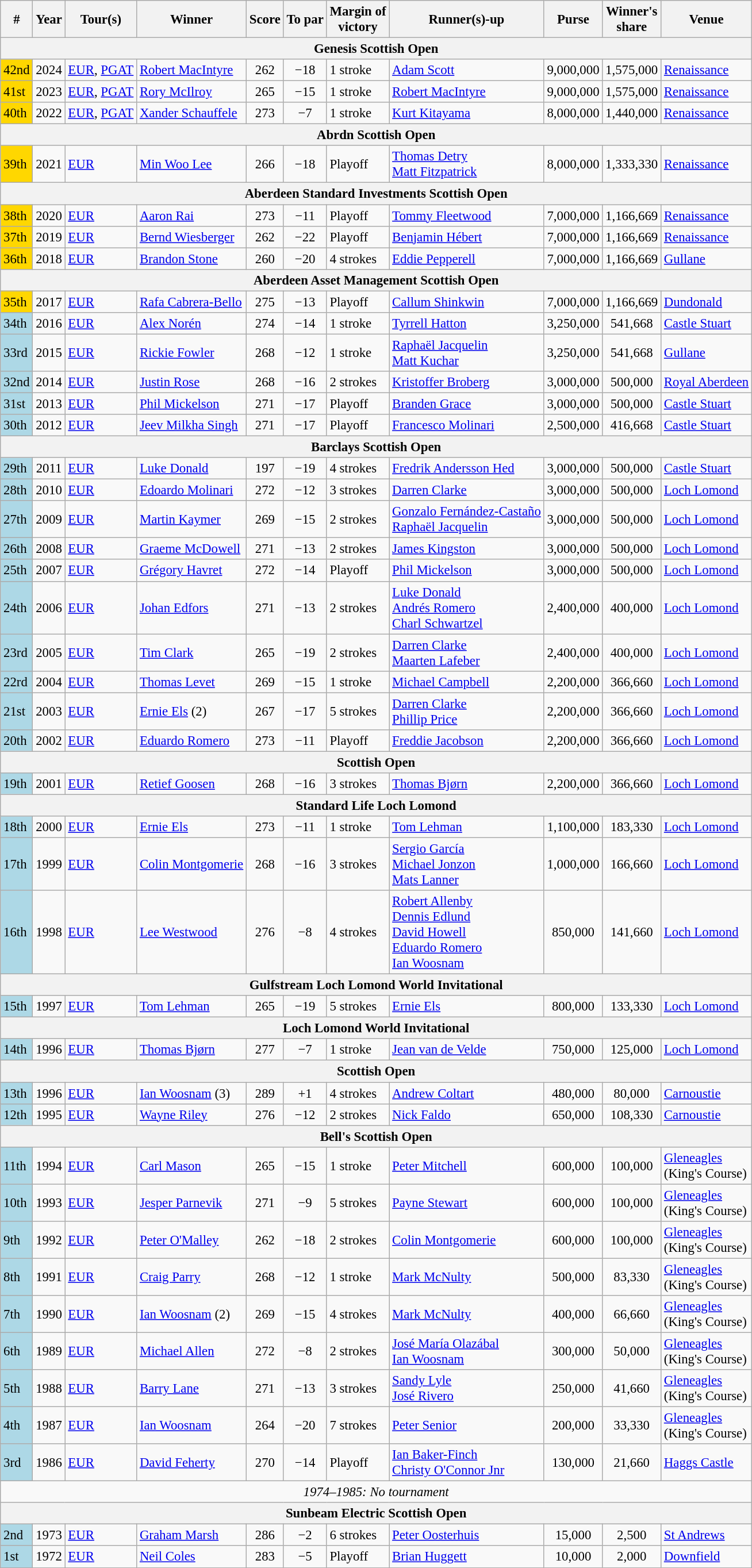<table class="wikitable" style="font-size:95%">
<tr>
<th>#</th>
<th>Year</th>
<th>Tour(s)</th>
<th>Winner</th>
<th>Score</th>
<th>To par</th>
<th>Margin of<br>victory</th>
<th>Runner(s)-up</th>
<th>Purse</th>
<th>Winner's<br>share</th>
<th>Venue</th>
</tr>
<tr>
<th colspan=11>Genesis Scottish Open</th>
</tr>
<tr>
<td style="background:gold">42nd</td>
<td align=center>2024</td>
<td><a href='#'>EUR</a>, <a href='#'>PGAT</a></td>
<td> <a href='#'>Robert MacIntyre</a></td>
<td align=center>262</td>
<td align=center>−18</td>
<td>1 stroke</td>
<td> <a href='#'>Adam Scott</a></td>
<td align=center>9,000,000</td>
<td align=center>1,575,000</td>
<td><a href='#'>Renaissance</a></td>
</tr>
<tr>
<td style="background:gold">41st</td>
<td align=center>2023</td>
<td><a href='#'>EUR</a>, <a href='#'>PGAT</a></td>
<td> <a href='#'>Rory McIlroy</a></td>
<td align=center>265</td>
<td align=center>−15</td>
<td>1 stroke</td>
<td> <a href='#'>Robert MacIntyre</a></td>
<td align=center>9,000,000</td>
<td align=center>1,575,000</td>
<td><a href='#'>Renaissance</a></td>
</tr>
<tr>
<td style="background:gold">40th</td>
<td align=center>2022</td>
<td><a href='#'>EUR</a>, <a href='#'>PGAT</a></td>
<td> <a href='#'>Xander Schauffele</a></td>
<td align=center>273</td>
<td align=center>−7</td>
<td>1 stroke</td>
<td> <a href='#'>Kurt Kitayama</a></td>
<td align=center>8,000,000</td>
<td align=center>1,440,000</td>
<td><a href='#'>Renaissance</a></td>
</tr>
<tr>
<th colspan=11>Abrdn Scottish Open</th>
</tr>
<tr>
<td style="background:gold">39th</td>
<td align=center>2021</td>
<td><a href='#'>EUR</a></td>
<td> <a href='#'>Min Woo Lee</a></td>
<td align=center>266</td>
<td align=center>−18</td>
<td>Playoff</td>
<td> <a href='#'>Thomas Detry</a><br> <a href='#'>Matt Fitzpatrick</a></td>
<td align=center>8,000,000</td>
<td align=center>1,333,330</td>
<td><a href='#'>Renaissance</a></td>
</tr>
<tr>
<th colspan=11>Aberdeen Standard Investments Scottish Open</th>
</tr>
<tr>
<td style="background:gold">38th</td>
<td align=center>2020</td>
<td><a href='#'>EUR</a></td>
<td> <a href='#'>Aaron Rai</a></td>
<td align="center">273</td>
<td align=center>−11</td>
<td>Playoff</td>
<td> <a href='#'>Tommy Fleetwood</a></td>
<td align=center>7,000,000</td>
<td align=center>1,166,669</td>
<td><a href='#'>Renaissance</a></td>
</tr>
<tr>
<td style="background:gold">37th</td>
<td align=center>2019</td>
<td><a href='#'>EUR</a></td>
<td> <a href='#'>Bernd Wiesberger</a></td>
<td align="center">262</td>
<td align=center>−22</td>
<td>Playoff</td>
<td> <a href='#'>Benjamin Hébert</a></td>
<td align=center>7,000,000</td>
<td align=center>1,166,669</td>
<td><a href='#'>Renaissance</a></td>
</tr>
<tr>
<td style="background:gold">36th</td>
<td align=center>2018</td>
<td><a href='#'>EUR</a></td>
<td> <a href='#'>Brandon Stone</a></td>
<td align="center">260</td>
<td align=center>−20</td>
<td>4 strokes</td>
<td> <a href='#'>Eddie Pepperell</a></td>
<td align=center>7,000,000</td>
<td align=center>1,166,669</td>
<td><a href='#'>Gullane</a></td>
</tr>
<tr>
<th colspan="11">Aberdeen Asset Management Scottish Open</th>
</tr>
<tr>
<td style="background:gold">35th</td>
<td align=center>2017</td>
<td><a href='#'>EUR</a></td>
<td> <a href='#'>Rafa Cabrera-Bello</a></td>
<td align="center">275</td>
<td align=center>−13</td>
<td>Playoff</td>
<td> <a href='#'>Callum Shinkwin</a></td>
<td align=center>7,000,000</td>
<td align=center>1,166,669</td>
<td><a href='#'>Dundonald</a></td>
</tr>
<tr>
<td style="background:lightblue">34th</td>
<td align=center>2016</td>
<td><a href='#'>EUR</a></td>
<td> <a href='#'>Alex Norén</a></td>
<td align="center">274</td>
<td align=center>−14</td>
<td>1 stroke</td>
<td> <a href='#'>Tyrrell Hatton</a></td>
<td align=center>3,250,000</td>
<td align=center>541,668</td>
<td><a href='#'>Castle Stuart</a></td>
</tr>
<tr>
<td style="background:lightblue">33rd</td>
<td align=center>2015</td>
<td><a href='#'>EUR</a></td>
<td> <a href='#'>Rickie Fowler</a></td>
<td align="center">268</td>
<td align=center>−12</td>
<td>1 stroke</td>
<td> <a href='#'>Raphaël Jacquelin</a><br> <a href='#'>Matt Kuchar</a></td>
<td align=center>3,250,000</td>
<td align=center>541,668</td>
<td><a href='#'>Gullane</a></td>
</tr>
<tr>
<td style="background:lightblue">32nd</td>
<td align=center>2014</td>
<td><a href='#'>EUR</a></td>
<td> <a href='#'>Justin Rose</a></td>
<td align="center">268</td>
<td align=center>−16</td>
<td>2 strokes</td>
<td> <a href='#'>Kristoffer Broberg</a></td>
<td align=center>3,000,000</td>
<td align=center>500,000</td>
<td><a href='#'>Royal Aberdeen</a></td>
</tr>
<tr>
<td style="background:lightblue">31st</td>
<td align=center>2013</td>
<td><a href='#'>EUR</a></td>
<td> <a href='#'>Phil Mickelson</a></td>
<td align="center">271</td>
<td align=center>−17</td>
<td>Playoff</td>
<td> <a href='#'>Branden Grace</a></td>
<td align=center>3,000,000</td>
<td align=center>500,000</td>
<td><a href='#'>Castle Stuart</a></td>
</tr>
<tr>
<td style="background:lightblue">30th</td>
<td align=center>2012</td>
<td><a href='#'>EUR</a></td>
<td> <a href='#'>Jeev Milkha Singh</a></td>
<td align="center">271</td>
<td align=center>−17</td>
<td>Playoff</td>
<td> <a href='#'>Francesco Molinari</a></td>
<td align=center>2,500,000</td>
<td align=center>416,668</td>
<td><a href='#'>Castle Stuart</a></td>
</tr>
<tr>
<th colspan="11">Barclays Scottish Open</th>
</tr>
<tr>
<td style="background:lightblue">29th</td>
<td align=center>2011</td>
<td><a href='#'>EUR</a></td>
<td> <a href='#'>Luke Donald</a></td>
<td align="center">197</td>
<td align="center">−19</td>
<td>4 strokes</td>
<td> <a href='#'>Fredrik Andersson Hed</a></td>
<td align=center>3,000,000</td>
<td align=center>500,000</td>
<td><a href='#'>Castle Stuart</a></td>
</tr>
<tr>
<td style="background:lightblue">28th</td>
<td align=center>2010</td>
<td><a href='#'>EUR</a></td>
<td> <a href='#'>Edoardo Molinari</a></td>
<td align="center">272</td>
<td align="center">−12</td>
<td>3 strokes</td>
<td> <a href='#'>Darren Clarke</a></td>
<td align=center>3,000,000</td>
<td align=center>500,000</td>
<td><a href='#'>Loch Lomond</a></td>
</tr>
<tr>
<td style="background:lightblue">27th</td>
<td align=center>2009</td>
<td><a href='#'>EUR</a></td>
<td> <a href='#'>Martin Kaymer</a></td>
<td align="center">269</td>
<td align="center">−15</td>
<td>2 strokes</td>
<td> <a href='#'>Gonzalo Fernández-Castaño</a><br> <a href='#'>Raphaël Jacquelin</a></td>
<td align=center>3,000,000</td>
<td align=center>500,000</td>
<td><a href='#'>Loch Lomond</a></td>
</tr>
<tr>
<td style="background:lightblue">26th</td>
<td align=center>2008</td>
<td><a href='#'>EUR</a></td>
<td> <a href='#'>Graeme McDowell</a></td>
<td align="center">271</td>
<td align="center">−13</td>
<td>2 strokes</td>
<td> <a href='#'>James Kingston</a></td>
<td align=center>3,000,000</td>
<td align=center>500,000</td>
<td><a href='#'>Loch Lomond</a></td>
</tr>
<tr>
<td style="background:lightblue">25th</td>
<td align=center>2007</td>
<td><a href='#'>EUR</a></td>
<td> <a href='#'>Grégory Havret</a></td>
<td align="center">272</td>
<td align="center">−14</td>
<td>Playoff</td>
<td> <a href='#'>Phil Mickelson</a></td>
<td align=center>3,000,000</td>
<td align=center>500,000</td>
<td><a href='#'>Loch Lomond</a></td>
</tr>
<tr>
<td style="background:lightblue">24th</td>
<td align=center>2006</td>
<td><a href='#'>EUR</a></td>
<td> <a href='#'>Johan Edfors</a></td>
<td align="center">271</td>
<td align="center">−13</td>
<td>2 strokes</td>
<td> <a href='#'>Luke Donald</a><br> <a href='#'>Andrés Romero</a><br> <a href='#'>Charl Schwartzel</a></td>
<td align=center>2,400,000</td>
<td align=center>400,000</td>
<td><a href='#'>Loch Lomond</a></td>
</tr>
<tr>
<td style="background:lightblue">23rd</td>
<td align=center>2005</td>
<td><a href='#'>EUR</a></td>
<td> <a href='#'>Tim Clark</a></td>
<td align="center">265</td>
<td align="center">−19</td>
<td>2 strokes</td>
<td> <a href='#'>Darren Clarke</a><br> <a href='#'>Maarten Lafeber</a></td>
<td align=center>2,400,000</td>
<td align=center>400,000</td>
<td><a href='#'>Loch Lomond</a></td>
</tr>
<tr>
<td style="background:lightblue">22rd</td>
<td align=center>2004</td>
<td><a href='#'>EUR</a></td>
<td> <a href='#'>Thomas Levet</a></td>
<td align="center">269</td>
<td align="center">−15</td>
<td>1 stroke</td>
<td> <a href='#'>Michael Campbell</a></td>
<td align=center>2,200,000</td>
<td align=center>366,660</td>
<td><a href='#'>Loch Lomond</a></td>
</tr>
<tr>
<td style="background:lightblue">21st</td>
<td align=center>2003</td>
<td><a href='#'>EUR</a></td>
<td> <a href='#'>Ernie Els</a> (2)</td>
<td align="center">267</td>
<td align="center">−17</td>
<td>5 strokes</td>
<td> <a href='#'>Darren Clarke</a><br> <a href='#'>Phillip Price</a></td>
<td align=center>2,200,000</td>
<td align=center>366,660</td>
<td><a href='#'>Loch Lomond</a></td>
</tr>
<tr>
<td style="background:lightblue">20th</td>
<td align=center>2002</td>
<td><a href='#'>EUR</a></td>
<td> <a href='#'>Eduardo Romero</a></td>
<td align="center">273</td>
<td align="center">−11</td>
<td>Playoff</td>
<td> <a href='#'>Freddie Jacobson</a></td>
<td align=center>2,200,000</td>
<td align=center>366,660</td>
<td><a href='#'>Loch Lomond</a></td>
</tr>
<tr>
<th colspan="11">Scottish Open</th>
</tr>
<tr>
<td style="background:lightblue">19th</td>
<td align=center>2001</td>
<td><a href='#'>EUR</a></td>
<td> <a href='#'>Retief Goosen</a></td>
<td align="center">268</td>
<td align="center">−16</td>
<td>3 strokes</td>
<td> <a href='#'>Thomas Bjørn</a></td>
<td align=center>2,200,000</td>
<td align=center>366,660</td>
<td><a href='#'>Loch Lomond</a></td>
</tr>
<tr>
<th colspan="11">Standard Life Loch Lomond</th>
</tr>
<tr>
<td style="background:lightblue">18th</td>
<td align=center>2000</td>
<td><a href='#'>EUR</a></td>
<td> <a href='#'>Ernie Els</a></td>
<td align="center">273</td>
<td align="center">−11</td>
<td>1 stroke</td>
<td> <a href='#'>Tom Lehman</a></td>
<td align=center>1,100,000</td>
<td align=center>183,330</td>
<td><a href='#'>Loch Lomond</a></td>
</tr>
<tr>
<td style="background:lightblue">17th</td>
<td align=center>1999</td>
<td><a href='#'>EUR</a></td>
<td> <a href='#'>Colin Montgomerie</a></td>
<td align="center">268</td>
<td align="center">−16</td>
<td>3 strokes</td>
<td> <a href='#'>Sergio García</a><br> <a href='#'>Michael Jonzon</a><br> <a href='#'>Mats Lanner</a></td>
<td align=center>1,000,000</td>
<td align=center>166,660</td>
<td><a href='#'>Loch Lomond</a></td>
</tr>
<tr>
<td style="background:lightblue">16th</td>
<td align=center>1998</td>
<td><a href='#'>EUR</a></td>
<td> <a href='#'>Lee Westwood</a></td>
<td align="center">276</td>
<td align="center">−8</td>
<td>4 strokes</td>
<td> <a href='#'>Robert Allenby</a><br> <a href='#'>Dennis Edlund</a><br> <a href='#'>David Howell</a><br> <a href='#'>Eduardo Romero</a><br> <a href='#'>Ian Woosnam</a></td>
<td align=center>850,000</td>
<td align=center>141,660</td>
<td><a href='#'>Loch Lomond</a></td>
</tr>
<tr>
<th colspan="11">Gulfstream Loch Lomond World Invitational</th>
</tr>
<tr>
<td style="background:lightblue">15th</td>
<td align=center>1997</td>
<td><a href='#'>EUR</a></td>
<td> <a href='#'>Tom Lehman</a></td>
<td align="center">265</td>
<td align="center">−19</td>
<td>5 strokes</td>
<td> <a href='#'>Ernie Els</a></td>
<td align=center>800,000</td>
<td align=center>133,330</td>
<td><a href='#'>Loch Lomond</a></td>
</tr>
<tr>
<th colspan="11">Loch Lomond World Invitational</th>
</tr>
<tr>
<td style="background:lightblue">14th</td>
<td align=center>1996</td>
<td><a href='#'>EUR</a></td>
<td> <a href='#'>Thomas Bjørn</a></td>
<td align="center">277</td>
<td align="center">−7</td>
<td>1 stroke</td>
<td> <a href='#'>Jean van de Velde</a></td>
<td align=center>750,000</td>
<td align=center>125,000</td>
<td><a href='#'>Loch Lomond</a></td>
</tr>
<tr>
<th colspan="11">Scottish Open</th>
</tr>
<tr>
<td style="background:lightblue">13th</td>
<td align=center>1996</td>
<td><a href='#'>EUR</a></td>
<td> <a href='#'>Ian Woosnam</a> (3)</td>
<td align="center">289</td>
<td align="center">+1</td>
<td>4 strokes</td>
<td> <a href='#'>Andrew Coltart</a></td>
<td align=center>480,000</td>
<td align=center>80,000</td>
<td><a href='#'>Carnoustie</a></td>
</tr>
<tr>
<td style="background:lightblue">12th</td>
<td align=center>1995</td>
<td><a href='#'>EUR</a></td>
<td> <a href='#'>Wayne Riley</a></td>
<td align="center">276</td>
<td align="center">−12</td>
<td>2 strokes</td>
<td> <a href='#'>Nick Faldo</a></td>
<td align=center>650,000</td>
<td align=center>108,330</td>
<td><a href='#'>Carnoustie</a></td>
</tr>
<tr>
<th colspan="11">Bell's Scottish Open</th>
</tr>
<tr>
<td style="background:lightblue">11th</td>
<td align=center>1994</td>
<td><a href='#'>EUR</a></td>
<td> <a href='#'>Carl Mason</a></td>
<td align="center">265</td>
<td align="center">−15</td>
<td>1 stroke</td>
<td> <a href='#'>Peter Mitchell</a></td>
<td align=center>600,000</td>
<td align=center>100,000</td>
<td><a href='#'>Gleneagles</a><br>(King's Course)</td>
</tr>
<tr>
<td style="background:lightblue">10th</td>
<td align=center>1993</td>
<td><a href='#'>EUR</a></td>
<td> <a href='#'>Jesper Parnevik</a></td>
<td align="center">271</td>
<td align="center">−9</td>
<td>5 strokes</td>
<td> <a href='#'>Payne Stewart</a></td>
<td align=center>600,000</td>
<td align=center>100,000</td>
<td><a href='#'>Gleneagles</a><br>(King's Course)</td>
</tr>
<tr>
<td style="background:lightblue">9th</td>
<td align=center>1992</td>
<td><a href='#'>EUR</a></td>
<td> <a href='#'>Peter O'Malley</a></td>
<td align="center">262</td>
<td align="center">−18</td>
<td>2 strokes</td>
<td> <a href='#'>Colin Montgomerie</a></td>
<td align=center>600,000</td>
<td align=center>100,000</td>
<td><a href='#'>Gleneagles</a><br>(King's Course)</td>
</tr>
<tr>
<td style="background:lightblue">8th</td>
<td align=center>1991</td>
<td><a href='#'>EUR</a></td>
<td> <a href='#'>Craig Parry</a></td>
<td align="center">268</td>
<td align="center">−12</td>
<td>1 stroke</td>
<td> <a href='#'>Mark McNulty</a></td>
<td align=center>500,000</td>
<td align=center>83,330</td>
<td><a href='#'>Gleneagles</a><br>(King's Course)</td>
</tr>
<tr>
<td style="background:lightblue">7th</td>
<td align=center>1990</td>
<td><a href='#'>EUR</a></td>
<td> <a href='#'>Ian Woosnam</a> (2)</td>
<td align="center">269</td>
<td align="center">−15</td>
<td>4 strokes</td>
<td> <a href='#'>Mark McNulty</a></td>
<td align=center>400,000</td>
<td align=center>66,660</td>
<td><a href='#'>Gleneagles</a><br>(King's Course)</td>
</tr>
<tr>
<td style="background:lightblue">6th</td>
<td align=center>1989</td>
<td><a href='#'>EUR</a></td>
<td> <a href='#'>Michael Allen</a></td>
<td align="center">272</td>
<td align="center">−8</td>
<td>2 strokes</td>
<td> <a href='#'>José María Olazábal</a><br> <a href='#'>Ian Woosnam</a></td>
<td align=center>300,000</td>
<td align=center>50,000</td>
<td><a href='#'>Gleneagles</a><br>(King's Course)</td>
</tr>
<tr>
<td style="background:lightblue">5th</td>
<td align=center>1988</td>
<td><a href='#'>EUR</a></td>
<td> <a href='#'>Barry Lane</a></td>
<td align="center">271</td>
<td align="center">−13</td>
<td>3 strokes</td>
<td> <a href='#'>Sandy Lyle</a><br> <a href='#'>José Rivero</a></td>
<td align=center>250,000</td>
<td align=center>41,660</td>
<td><a href='#'>Gleneagles</a><br>(King's Course)</td>
</tr>
<tr>
<td style="background:lightblue">4th</td>
<td align=center>1987</td>
<td><a href='#'>EUR</a></td>
<td> <a href='#'>Ian Woosnam</a></td>
<td align="center">264</td>
<td align="center">−20</td>
<td>7 strokes</td>
<td> <a href='#'>Peter Senior</a></td>
<td align=center>200,000</td>
<td align=center>33,330</td>
<td><a href='#'>Gleneagles</a><br>(King's Course)</td>
</tr>
<tr>
<td style="background:lightblue">3rd</td>
<td align=center>1986</td>
<td><a href='#'>EUR</a></td>
<td> <a href='#'>David Feherty</a></td>
<td align="center">270</td>
<td align="center">−14</td>
<td>Playoff</td>
<td> <a href='#'>Ian Baker-Finch</a><br> <a href='#'>Christy O'Connor Jnr</a></td>
<td align=center>130,000</td>
<td align=center>21,660</td>
<td><a href='#'>Haggs Castle</a></td>
</tr>
<tr>
<td colspan="11" align="center"><em>1974–1985: No tournament</em></td>
</tr>
<tr>
<th colspan="11">Sunbeam Electric Scottish Open</th>
</tr>
<tr>
<td style="background:lightblue">2nd</td>
<td align=center>1973</td>
<td><a href='#'>EUR</a></td>
<td> <a href='#'>Graham Marsh</a></td>
<td align="center">286</td>
<td align="center">−2</td>
<td>6 strokes</td>
<td> <a href='#'>Peter Oosterhuis</a></td>
<td align=center>15,000</td>
<td align=center>2,500</td>
<td><a href='#'>St Andrews</a></td>
</tr>
<tr>
<td style="background:lightblue">1st</td>
<td align=center>1972</td>
<td><a href='#'>EUR</a></td>
<td> <a href='#'>Neil Coles</a></td>
<td align="center">283</td>
<td align="center">−5</td>
<td>Playoff</td>
<td> <a href='#'>Brian Huggett</a></td>
<td align=center>10,000</td>
<td align=center>2,000</td>
<td><a href='#'>Downfield</a></td>
</tr>
</table>
